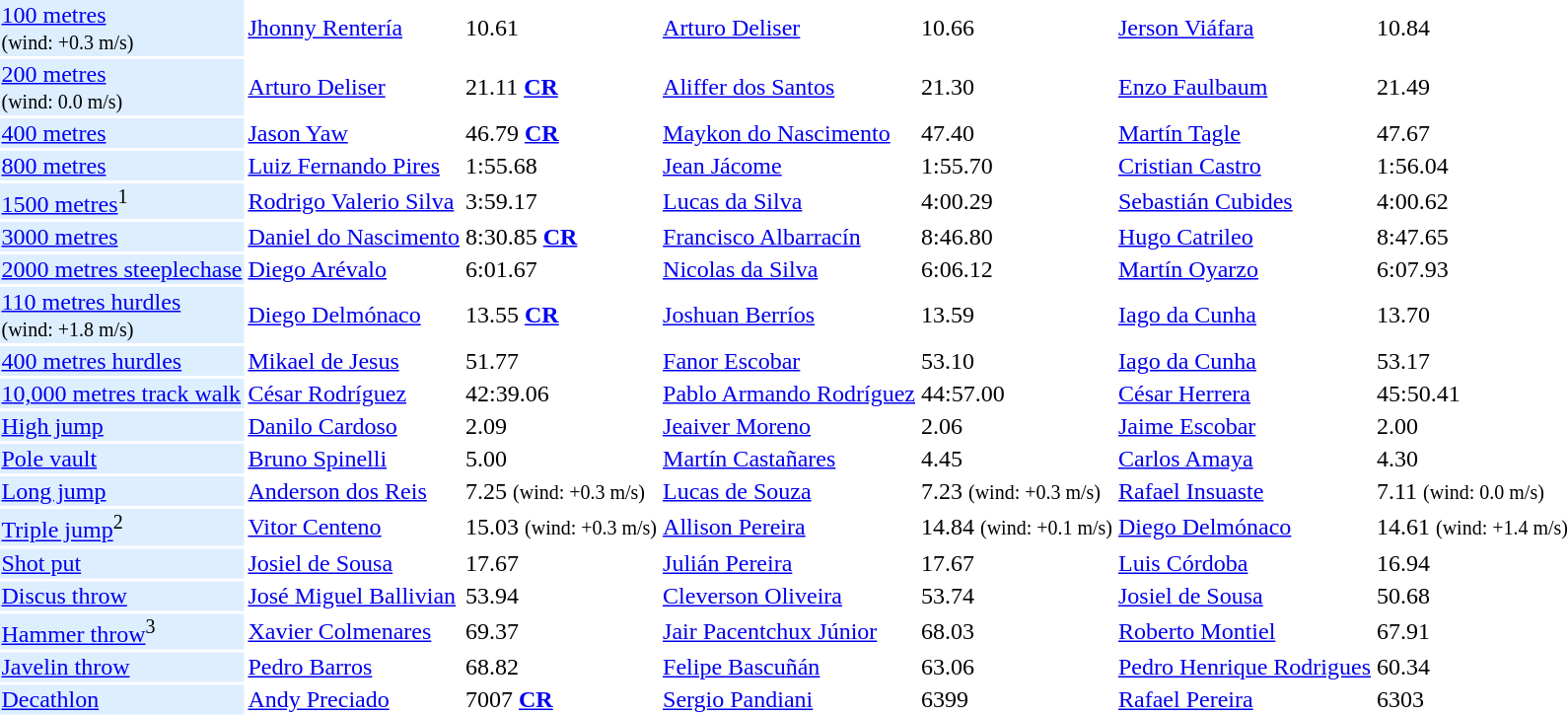<table>
<tr>
<td bgcolor = DDEEFF><a href='#'>100 metres</a> <br><small>(wind: +0.3 m/s)</small></td>
<td align=left><a href='#'>Jhonny Rentería</a><br> </td>
<td>10.61</td>
<td align=left><a href='#'>Arturo Deliser</a><br> </td>
<td>10.66</td>
<td align=left><a href='#'>Jerson Viáfara</a><br> </td>
<td>10.84</td>
</tr>
<tr>
<td bgcolor = DDEEFF><a href='#'>200 metres</a> <br><small>(wind: 0.0 m/s)</small></td>
<td align=left><a href='#'>Arturo Deliser</a><br> </td>
<td>21.11 <strong><a href='#'>CR</a></strong></td>
<td align=left><a href='#'>Aliffer dos Santos</a><br> </td>
<td>21.30</td>
<td align=left><a href='#'>Enzo Faulbaum</a><br> </td>
<td>21.49</td>
</tr>
<tr>
<td bgcolor = DDEEFF><a href='#'>400 metres</a></td>
<td align=left><a href='#'>Jason Yaw</a><br> </td>
<td>46.79 <strong><a href='#'>CR</a></strong></td>
<td align=left><a href='#'>Maykon do Nascimento</a><br> </td>
<td>47.40</td>
<td align=left><a href='#'>Martín Tagle</a><br> </td>
<td>47.67</td>
</tr>
<tr>
<td bgcolor = DDEEFF><a href='#'>800 metres</a></td>
<td align=left><a href='#'>Luiz Fernando Pires</a><br> </td>
<td>1:55.68</td>
<td align=left><a href='#'>Jean Jácome</a><br> </td>
<td>1:55.70</td>
<td align=left><a href='#'>Cristian Castro</a><br> </td>
<td>1:56.04</td>
</tr>
<tr>
<td bgcolor = DDEEFF><a href='#'>1500 metres</a><sup>1</sup></td>
<td align=left><a href='#'>Rodrigo Valerio Silva</a><br> </td>
<td>3:59.17</td>
<td align=left><a href='#'>Lucas da Silva</a><br> </td>
<td>4:00.29</td>
<td align=left><a href='#'>Sebastián Cubides</a><br> </td>
<td>4:00.62</td>
</tr>
<tr>
<td bgcolor = DDEEFF><a href='#'>3000 metres</a></td>
<td align=left><a href='#'>Daniel do Nascimento</a><br> </td>
<td>8:30.85 <strong><a href='#'>CR</a></strong></td>
<td align=left><a href='#'>Francisco Albarracín</a><br> </td>
<td>8:46.80</td>
<td align=left><a href='#'>Hugo Catrileo</a><br> </td>
<td>8:47.65</td>
</tr>
<tr>
<td bgcolor = DDEEFF><a href='#'>2000 metres steeplechase</a></td>
<td align=left><a href='#'>Diego Arévalo</a><br> </td>
<td>6:01.67</td>
<td align=left><a href='#'>Nicolas da Silva</a><br> </td>
<td>6:06.12</td>
<td align=left><a href='#'>Martín Oyarzo</a><br> </td>
<td>6:07.93</td>
</tr>
<tr>
<td bgcolor = DDEEFF><a href='#'>110 metres hurdles</a> <br><small>(wind: +1.8 m/s)</small></td>
<td align=left><a href='#'>Diego Delmónaco</a><br> </td>
<td>13.55 <strong><a href='#'>CR</a></strong></td>
<td align=left><a href='#'>Joshuan Berríos</a><br> </td>
<td>13.59</td>
<td align=left><a href='#'>Iago da Cunha</a><br> </td>
<td>13.70</td>
</tr>
<tr>
<td bgcolor = DDEEFF><a href='#'>400 metres hurdles</a></td>
<td align=left><a href='#'>Mikael de Jesus</a><br> </td>
<td>51.77</td>
<td align=left><a href='#'>Fanor Escobar</a><br> </td>
<td>53.10</td>
<td align=left><a href='#'>Iago da Cunha</a><br> </td>
<td>53.17</td>
</tr>
<tr>
<td bgcolor = DDEEFF><a href='#'>10,000 metres track walk</a></td>
<td align=left><a href='#'>César Rodríguez</a><br> </td>
<td>42:39.06</td>
<td align=left><a href='#'>Pablo Armando Rodríguez</a><br> </td>
<td>44:57.00</td>
<td align=left><a href='#'>César Herrera</a><br> </td>
<td>45:50.41</td>
</tr>
<tr>
<td bgcolor = DDEEFF><a href='#'>High jump</a></td>
<td align=left><a href='#'>Danilo  Cardoso</a><br> </td>
<td>2.09</td>
<td align=left><a href='#'>Jeaiver Moreno</a><br> </td>
<td>2.06</td>
<td align=left><a href='#'>Jaime Escobar</a><br> </td>
<td>2.00</td>
</tr>
<tr>
<td bgcolor = DDEEFF><a href='#'>Pole vault</a></td>
<td align=left><a href='#'>Bruno Spinelli</a><br> </td>
<td>5.00</td>
<td align=left><a href='#'>Martín Castañares</a><br> </td>
<td>4.45</td>
<td align=left><a href='#'>Carlos Amaya</a><br> </td>
<td>4.30</td>
</tr>
<tr>
<td bgcolor = DDEEFF><a href='#'>Long jump</a></td>
<td align=left><a href='#'>Anderson dos Reis</a><br> </td>
<td>7.25 <small>(wind: +0.3 m/s)</small></td>
<td align=left><a href='#'>Lucas de Souza</a><br> </td>
<td>7.23 <small>(wind: +0.3 m/s)</small></td>
<td align=left><a href='#'>Rafael Insuaste</a><br> </td>
<td>7.11 <small>(wind: 0.0 m/s)</small></td>
</tr>
<tr>
<td bgcolor = DDEEFF><a href='#'>Triple jump</a><sup>2</sup></td>
<td align=left><a href='#'>Vitor Centeno</a><br> </td>
<td>15.03 <small>(wind: +0.3 m/s)</small></td>
<td align=left><a href='#'>Allison Pereira</a><br> </td>
<td>14.84 <small>(wind: +0.1 m/s)</small></td>
<td align=left><a href='#'>Diego Delmónaco</a><br> </td>
<td>14.61 <small>(wind: +1.4 m/s)</small></td>
</tr>
<tr>
<td bgcolor = DDEEFF><a href='#'>Shot put</a></td>
<td align=left><a href='#'>Josiel de Sousa</a><br> </td>
<td>17.67</td>
<td align=left><a href='#'>Julián Pereira</a><br> </td>
<td>17.67</td>
<td align=left><a href='#'>Luis Córdoba</a><br> </td>
<td>16.94</td>
</tr>
<tr>
<td bgcolor = DDEEFF><a href='#'>Discus throw</a></td>
<td align=left><a href='#'>José Miguel Ballivian</a><br> </td>
<td>53.94</td>
<td align=left><a href='#'>Cleverson Oliveira</a><br> </td>
<td>53.74</td>
<td align=left><a href='#'>Josiel de Sousa</a><br> </td>
<td>50.68</td>
</tr>
<tr>
<td bgcolor = DDEEFF><a href='#'>Hammer throw</a><sup>3</sup></td>
<td align=left><a href='#'>Xavier Colmenares</a><br> </td>
<td>69.37</td>
<td align=left><a href='#'>Jair Pacentchux Júnior</a><br> </td>
<td>68.03</td>
<td align=left><a href='#'>Roberto Montiel</a><br> </td>
<td>67.91</td>
</tr>
<tr>
<td bgcolor = DDEEFF><a href='#'>Javelin throw</a></td>
<td align=left><a href='#'>Pedro Barros</a><br> </td>
<td>68.82</td>
<td align=left><a href='#'>Felipe Bascuñán</a><br> </td>
<td>63.06</td>
<td align=left><a href='#'>Pedro Henrique Rodrigues</a><br> </td>
<td>60.34</td>
</tr>
<tr>
<td bgcolor = DDEEFF><a href='#'>Decathlon</a></td>
<td align=left><a href='#'>Andy Preciado</a><br> </td>
<td>7007 <strong><a href='#'>CR</a></strong></td>
<td align=left><a href='#'>Sergio Pandiani</a><br> </td>
<td>6399</td>
<td align=left><a href='#'>Rafael Pereira</a><br> </td>
<td>6303</td>
</tr>
</table>
